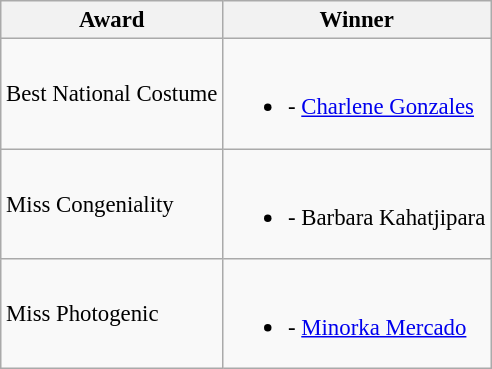<table class="wikitable sortable" style="font-size:95%;">
<tr>
<th>Award</th>
<th>Winner</th>
</tr>
<tr>
<td>Best National Costume</td>
<td><br><ul><li> - <a href='#'>Charlene Gonzales</a></li></ul></td>
</tr>
<tr>
<td>Miss Congeniality</td>
<td><br><ul><li> - Barbara Kahatjipara</li></ul></td>
</tr>
<tr>
<td>Miss Photogenic</td>
<td><br><ul><li> - <a href='#'>Minorka Mercado</a></li></ul></td>
</tr>
</table>
